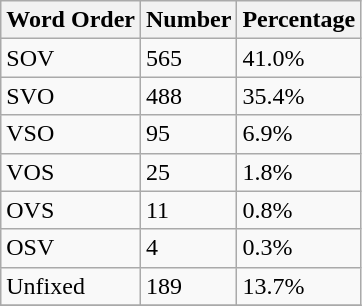<table class="wikitable">
<tr>
<th>Word Order</th>
<th>Number</th>
<th>Percentage</th>
</tr>
<tr>
<td>SOV</td>
<td>565</td>
<td>41.0%</td>
</tr>
<tr>
<td>SVO</td>
<td>488</td>
<td>35.4%</td>
</tr>
<tr>
<td>VSO</td>
<td>95</td>
<td>6.9%</td>
</tr>
<tr>
<td>VOS</td>
<td>25</td>
<td>1.8%</td>
</tr>
<tr>
<td>OVS</td>
<td>11</td>
<td>0.8%</td>
</tr>
<tr>
<td>OSV</td>
<td>4</td>
<td>0.3%</td>
</tr>
<tr>
<td>Unfixed</td>
<td>189</td>
<td>13.7%</td>
</tr>
<tr>
</tr>
</table>
